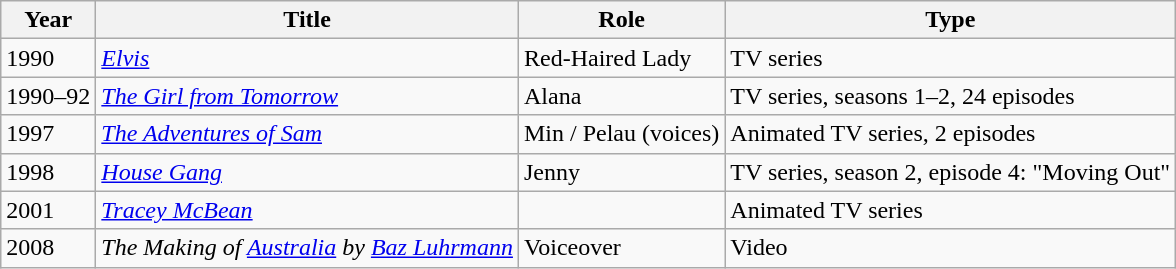<table class="wikitable">
<tr>
<th>Year</th>
<th>Title</th>
<th>Role</th>
<th>Type</th>
</tr>
<tr>
<td>1990</td>
<td><em><a href='#'>Elvis</a></em></td>
<td>Red-Haired Lady</td>
<td>TV series</td>
</tr>
<tr>
<td>1990–92</td>
<td><em><a href='#'>The Girl from Tomorrow</a></em></td>
<td>Alana</td>
<td>TV series, seasons 1–2, 24 episodes</td>
</tr>
<tr>
<td>1997</td>
<td><em><a href='#'>The Adventures of Sam</a></em></td>
<td>Min / Pelau (voices)</td>
<td>Animated TV series, 2 episodes</td>
</tr>
<tr>
<td>1998</td>
<td><em><a href='#'>House Gang</a></em></td>
<td>Jenny</td>
<td>TV series, season 2, episode 4: "Moving Out"</td>
</tr>
<tr>
<td>2001</td>
<td><em><a href='#'>Tracey McBean</a></em></td>
<td></td>
<td>Animated TV series</td>
</tr>
<tr>
<td>2008</td>
<td><em>The Making of <a href='#'>Australia</a> by <a href='#'>Baz Luhrmann</a></em></td>
<td>Voiceover</td>
<td>Video</td>
</tr>
</table>
